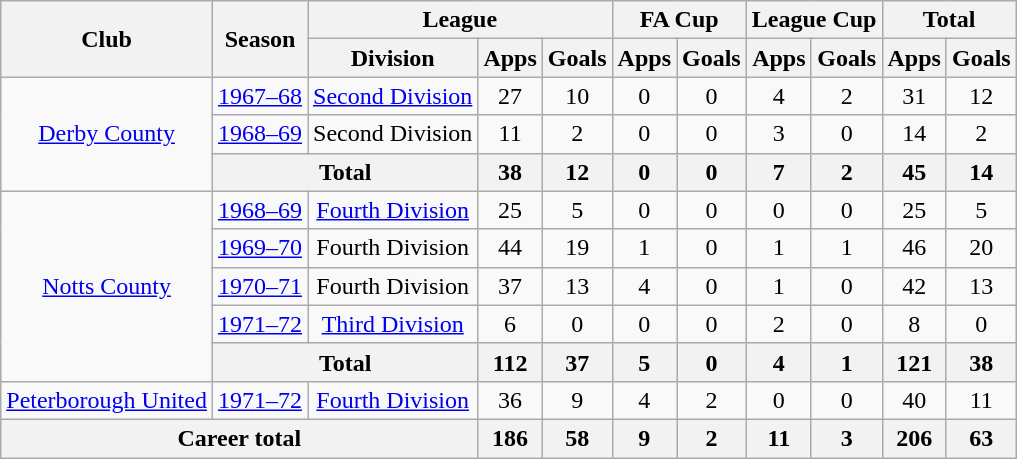<table class="wikitable" style="text-align: center;">
<tr>
<th rowspan="2">Club</th>
<th rowspan="2">Season</th>
<th colspan="3">League</th>
<th colspan="2">FA Cup</th>
<th colspan="2">League Cup</th>
<th colspan="2">Total</th>
</tr>
<tr>
<th>Division</th>
<th>Apps</th>
<th>Goals</th>
<th>Apps</th>
<th>Goals</th>
<th>Apps</th>
<th>Goals</th>
<th>Apps</th>
<th>Goals</th>
</tr>
<tr>
<td rowspan="3"><a href='#'>Derby County</a></td>
<td><a href='#'>1967–68</a></td>
<td><a href='#'>Second Division</a></td>
<td>27</td>
<td>10</td>
<td>0</td>
<td>0</td>
<td>4</td>
<td>2</td>
<td>31</td>
<td>12</td>
</tr>
<tr>
<td><a href='#'>1968–69</a></td>
<td>Second Division</td>
<td>11</td>
<td>2</td>
<td>0</td>
<td>0</td>
<td>3</td>
<td>0</td>
<td>14</td>
<td>2</td>
</tr>
<tr>
<th colspan="2">Total</th>
<th>38</th>
<th>12</th>
<th>0</th>
<th>0</th>
<th>7</th>
<th>2</th>
<th>45</th>
<th>14</th>
</tr>
<tr>
<td rowspan="5"><a href='#'>Notts County</a></td>
<td><a href='#'>1968–69</a></td>
<td><a href='#'>Fourth Division</a></td>
<td>25</td>
<td>5</td>
<td>0</td>
<td>0</td>
<td>0</td>
<td>0</td>
<td>25</td>
<td>5</td>
</tr>
<tr>
<td><a href='#'>1969–70</a></td>
<td>Fourth Division</td>
<td>44</td>
<td>19</td>
<td>1</td>
<td>0</td>
<td>1</td>
<td>1</td>
<td>46</td>
<td>20</td>
</tr>
<tr>
<td><a href='#'>1970–71</a></td>
<td>Fourth Division</td>
<td>37</td>
<td>13</td>
<td>4</td>
<td>0</td>
<td>1</td>
<td>0</td>
<td>42</td>
<td>13</td>
</tr>
<tr>
<td><a href='#'>1971–72</a></td>
<td><a href='#'>Third Division</a></td>
<td>6</td>
<td>0</td>
<td>0</td>
<td>0</td>
<td>2</td>
<td>0</td>
<td>8</td>
<td>0</td>
</tr>
<tr>
<th colspan="2">Total</th>
<th>112</th>
<th>37</th>
<th>5</th>
<th>0</th>
<th>4</th>
<th>1</th>
<th>121</th>
<th>38</th>
</tr>
<tr>
<td><a href='#'>Peterborough United</a></td>
<td><a href='#'>1971–72</a></td>
<td><a href='#'>Fourth Division</a></td>
<td>36</td>
<td>9</td>
<td>4</td>
<td>2</td>
<td>0</td>
<td>0</td>
<td>40</td>
<td>11</td>
</tr>
<tr>
<th colspan="3">Career total</th>
<th>186</th>
<th>58</th>
<th>9</th>
<th>2</th>
<th>11</th>
<th>3</th>
<th>206</th>
<th>63</th>
</tr>
</table>
